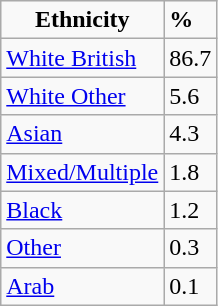<table class="wikitable">
<tr>
<td colspan="1" rowspan="1" align="center" valign="top"><strong>Ethnicity</strong></td>
<td valign="top"><strong>%</strong><br></td>
</tr>
<tr>
<td><a href='#'>White British</a></td>
<td>86.7</td>
</tr>
<tr>
<td><a href='#'>White Other</a></td>
<td>5.6</td>
</tr>
<tr>
<td><a href='#'>Asian</a></td>
<td>4.3</td>
</tr>
<tr>
<td><a href='#'>Mixed/Multiple</a></td>
<td>1.8</td>
</tr>
<tr>
<td><a href='#'>Black</a></td>
<td>1.2</td>
</tr>
<tr>
<td><a href='#'>Other</a></td>
<td>0.3</td>
</tr>
<tr>
<td><a href='#'>Arab</a></td>
<td>0.1</td>
</tr>
</table>
